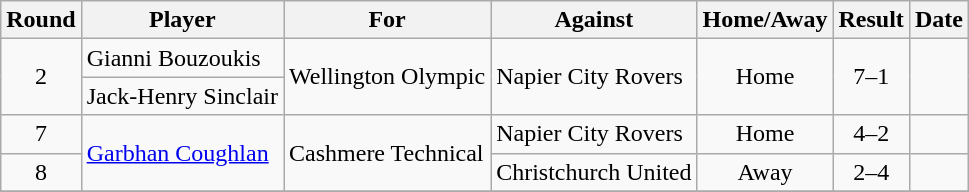<table class="wikitable">
<tr>
<th>Round</th>
<th>Player</th>
<th>For</th>
<th>Against</th>
<th>Home/Away</th>
<th style="text-align:center">Result</th>
<th>Date</th>
</tr>
<tr>
<td style="text-align:center" rowspan="2">2</td>
<td> Gianni Bouzoukis</td>
<td rowspan="2">Wellington Olympic</td>
<td rowspan="2">Napier City Rovers</td>
<td style="text-align:center" rowspan="2">Home</td>
<td style="text-align:center" rowspan="2">7–1</td>
<td rowspan="2"></td>
</tr>
<tr>
<td> Jack-Henry Sinclair</td>
</tr>
<tr>
<td style="text-align:center">7</td>
<td rowspan="2"> <a href='#'>Garbhan Coughlan</a></td>
<td rowspan="2">Cashmere Technical</td>
<td>Napier City Rovers</td>
<td style="text-align:center">Home</td>
<td style="text-align:center">4–2</td>
<td></td>
</tr>
<tr>
<td style="text-align:center">8</td>
<td>Christchurch United</td>
<td style="text-align:center">Away</td>
<td style="text-align:center">2–4</td>
<td></td>
</tr>
<tr>
</tr>
</table>
